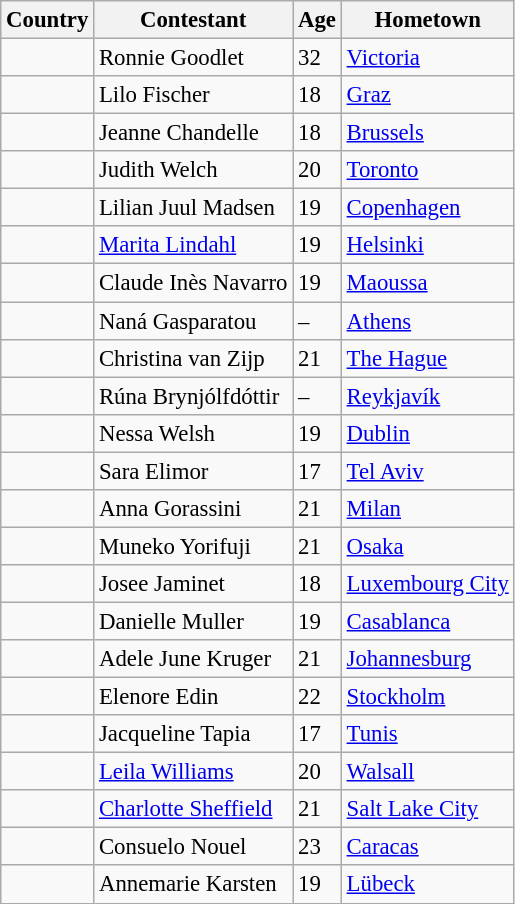<table class="wikitable sortable" style="font-size: 95%;">
<tr>
<th>Country</th>
<th>Contestant</th>
<th>Age</th>
<th>Hometown</th>
</tr>
<tr>
<td></td>
<td>Ronnie Goodlet</td>
<td>32</td>
<td><a href='#'>Victoria</a></td>
</tr>
<tr>
<td></td>
<td>Lilo Fischer</td>
<td>18</td>
<td><a href='#'>Graz</a></td>
</tr>
<tr>
<td></td>
<td>Jeanne Chandelle</td>
<td>18</td>
<td><a href='#'>Brussels</a></td>
</tr>
<tr>
<td></td>
<td>Judith Welch</td>
<td>20</td>
<td><a href='#'>Toronto</a></td>
</tr>
<tr>
<td></td>
<td>Lilian Juul Madsen</td>
<td>19</td>
<td><a href='#'>Copenhagen</a></td>
</tr>
<tr>
<td></td>
<td><a href='#'>Marita Lindahl</a></td>
<td>19</td>
<td><a href='#'>Helsinki</a></td>
</tr>
<tr>
<td></td>
<td>Claude Inès Navarro</td>
<td>19</td>
<td><a href='#'>Maoussa</a></td>
</tr>
<tr>
<td></td>
<td>Naná Gasparatou</td>
<td>–</td>
<td><a href='#'>Athens</a></td>
</tr>
<tr>
<td></td>
<td>Christina van Zijp</td>
<td>21</td>
<td><a href='#'>The Hague</a></td>
</tr>
<tr>
<td></td>
<td>Rúna Brynjólfdóttir</td>
<td>–</td>
<td><a href='#'>Reykjavík</a></td>
</tr>
<tr>
<td></td>
<td>Nessa Welsh</td>
<td>19</td>
<td><a href='#'>Dublin</a></td>
</tr>
<tr>
<td></td>
<td>Sara Elimor</td>
<td>17</td>
<td><a href='#'>Tel Aviv</a></td>
</tr>
<tr>
<td></td>
<td>Anna Gorassini</td>
<td>21</td>
<td><a href='#'>Milan</a></td>
</tr>
<tr>
<td></td>
<td>Muneko Yorifuji</td>
<td>21</td>
<td><a href='#'>Osaka</a></td>
</tr>
<tr>
<td></td>
<td>Josee Jaminet</td>
<td>18</td>
<td><a href='#'>Luxembourg City</a></td>
</tr>
<tr>
<td></td>
<td>Danielle Muller</td>
<td>19</td>
<td><a href='#'>Casablanca</a></td>
</tr>
<tr>
<td></td>
<td>Adele June Kruger</td>
<td>21</td>
<td><a href='#'>Johannesburg</a></td>
</tr>
<tr>
<td></td>
<td>Elenore Edin</td>
<td>22</td>
<td><a href='#'>Stockholm</a></td>
</tr>
<tr>
<td></td>
<td>Jacqueline Tapia</td>
<td>17</td>
<td><a href='#'>Tunis</a></td>
</tr>
<tr>
<td></td>
<td><a href='#'>Leila Williams</a></td>
<td>20</td>
<td><a href='#'>Walsall</a></td>
</tr>
<tr>
<td></td>
<td><a href='#'>Charlotte Sheffield</a></td>
<td>21</td>
<td><a href='#'>Salt Lake City</a></td>
</tr>
<tr>
<td></td>
<td>Consuelo Nouel</td>
<td>23</td>
<td><a href='#'>Caracas</a></td>
</tr>
<tr>
<td></td>
<td>Annemarie Karsten</td>
<td>19</td>
<td><a href='#'>Lübeck</a></td>
</tr>
</table>
